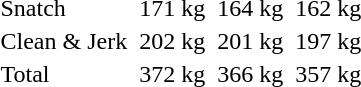<table>
<tr>
<td>Snatch</td>
<td></td>
<td>171 kg</td>
<td></td>
<td>164 kg</td>
<td></td>
<td>162 kg</td>
</tr>
<tr>
<td>Clean & Jerk</td>
<td></td>
<td>202 kg</td>
<td></td>
<td>201 kg</td>
<td></td>
<td>197 kg</td>
</tr>
<tr>
<td>Total</td>
<td></td>
<td>372 kg</td>
<td></td>
<td>366 kg</td>
<td></td>
<td>357 kg</td>
</tr>
</table>
